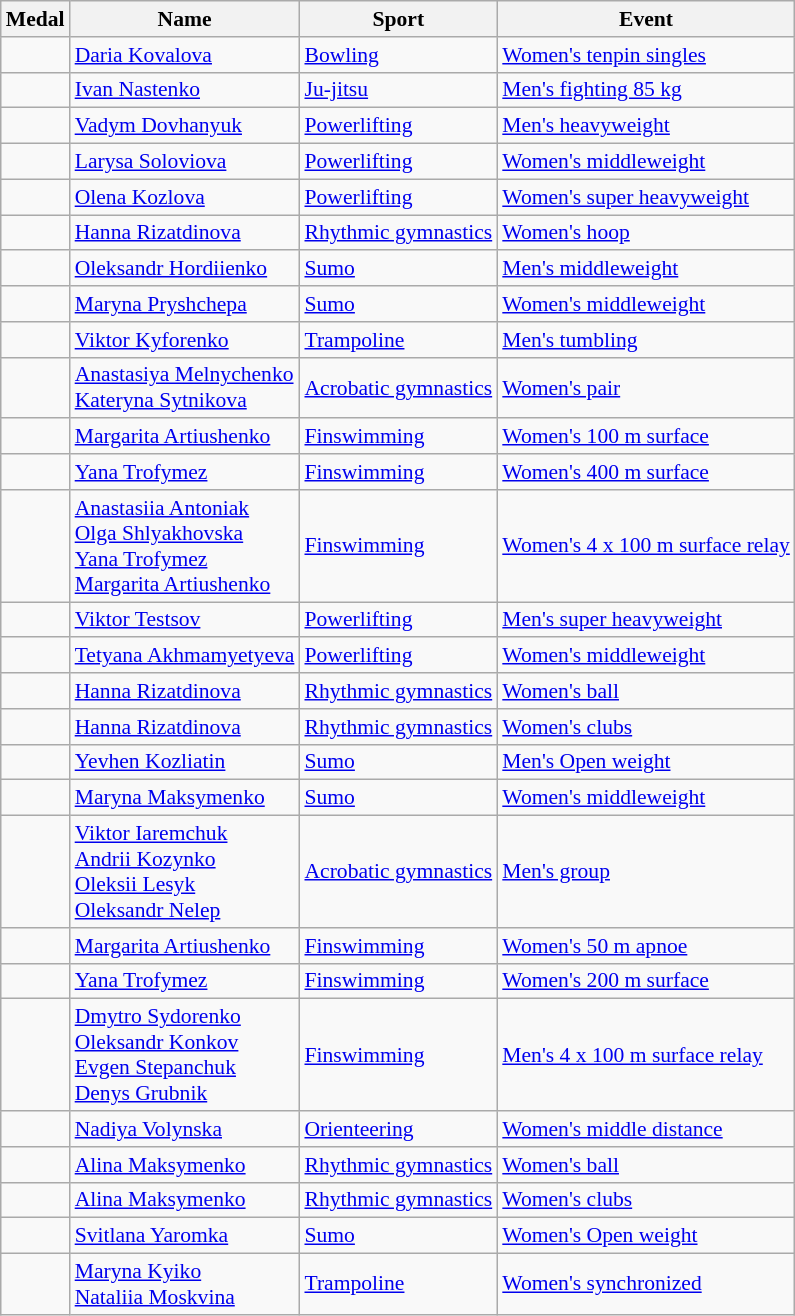<table class="wikitable sortable" style="font-size:90%">
<tr>
<th>Medal</th>
<th>Name</th>
<th>Sport</th>
<th>Event</th>
</tr>
<tr>
<td></td>
<td><a href='#'>Daria Kovalova</a></td>
<td><a href='#'>Bowling</a></td>
<td><a href='#'>Women's tenpin singles</a></td>
</tr>
<tr>
<td></td>
<td><a href='#'>Ivan Nastenko</a></td>
<td><a href='#'>Ju-jitsu</a></td>
<td><a href='#'>Men's fighting 85 kg</a></td>
</tr>
<tr>
<td></td>
<td><a href='#'>Vadym Dovhanyuk</a></td>
<td><a href='#'>Powerlifting</a></td>
<td><a href='#'>Men's heavyweight</a></td>
</tr>
<tr>
<td></td>
<td><a href='#'>Larysa Soloviova</a></td>
<td><a href='#'>Powerlifting</a></td>
<td><a href='#'>Women's middleweight</a></td>
</tr>
<tr>
<td></td>
<td><a href='#'>Olena Kozlova</a></td>
<td><a href='#'>Powerlifting</a></td>
<td><a href='#'>Women's super heavyweight</a></td>
</tr>
<tr>
<td></td>
<td><a href='#'>Hanna Rizatdinova</a></td>
<td><a href='#'>Rhythmic gymnastics</a></td>
<td><a href='#'>Women's hoop</a></td>
</tr>
<tr>
<td></td>
<td><a href='#'>Oleksandr Hordiienko</a></td>
<td><a href='#'>Sumo</a></td>
<td><a href='#'>Men's middleweight</a></td>
</tr>
<tr>
<td></td>
<td><a href='#'>Maryna Pryshchepa</a></td>
<td><a href='#'>Sumo</a></td>
<td><a href='#'>Women's middleweight</a></td>
</tr>
<tr>
<td></td>
<td><a href='#'>Viktor Kyforenko</a></td>
<td><a href='#'>Trampoline</a></td>
<td><a href='#'>Men's tumbling</a></td>
</tr>
<tr>
<td></td>
<td><a href='#'>Anastasiya Melnychenko</a><br><a href='#'>Kateryna Sytnikova</a></td>
<td><a href='#'>Acrobatic gymnastics</a></td>
<td><a href='#'>Women's pair</a></td>
</tr>
<tr>
<td></td>
<td><a href='#'>Margarita Artiushenko</a></td>
<td><a href='#'>Finswimming</a></td>
<td><a href='#'>Women's 100 m surface</a></td>
</tr>
<tr>
<td></td>
<td><a href='#'>Yana Trofymez</a></td>
<td><a href='#'>Finswimming</a></td>
<td><a href='#'>Women's 400 m surface</a></td>
</tr>
<tr>
<td></td>
<td><a href='#'>Anastasiia Antoniak</a><br><a href='#'>Olga Shlyakhovska</a><br><a href='#'>Yana Trofymez</a><br><a href='#'>Margarita Artiushenko</a></td>
<td><a href='#'>Finswimming</a></td>
<td><a href='#'>Women's 4 x 100 m surface relay</a></td>
</tr>
<tr>
<td></td>
<td><a href='#'>Viktor Testsov</a></td>
<td><a href='#'>Powerlifting</a></td>
<td><a href='#'>Men's super heavyweight</a></td>
</tr>
<tr>
<td></td>
<td><a href='#'>Tetyana Akhmamyetyeva</a></td>
<td><a href='#'>Powerlifting</a></td>
<td><a href='#'>Women's middleweight</a></td>
</tr>
<tr>
<td></td>
<td><a href='#'>Hanna Rizatdinova</a></td>
<td><a href='#'>Rhythmic gymnastics</a></td>
<td><a href='#'>Women's ball</a></td>
</tr>
<tr>
<td></td>
<td><a href='#'>Hanna Rizatdinova</a></td>
<td><a href='#'>Rhythmic gymnastics</a></td>
<td><a href='#'>Women's clubs</a></td>
</tr>
<tr>
<td></td>
<td><a href='#'>Yevhen Kozliatin</a></td>
<td><a href='#'>Sumo</a></td>
<td><a href='#'>Men's Open weight</a></td>
</tr>
<tr>
<td></td>
<td><a href='#'>Maryna Maksymenko</a></td>
<td><a href='#'>Sumo</a></td>
<td><a href='#'>Women's middleweight</a></td>
</tr>
<tr>
<td></td>
<td><a href='#'>Viktor Iaremchuk</a><br><a href='#'>Andrii Kozynko</a><br><a href='#'>Oleksii Lesyk</a><br><a href='#'>Oleksandr Nelep</a></td>
<td><a href='#'>Acrobatic gymnastics</a></td>
<td><a href='#'>Men's group</a></td>
</tr>
<tr>
<td></td>
<td><a href='#'>Margarita Artiushenko</a></td>
<td><a href='#'>Finswimming</a></td>
<td><a href='#'>Women's 50 m apnoe</a></td>
</tr>
<tr>
<td></td>
<td><a href='#'>Yana Trofymez</a></td>
<td><a href='#'>Finswimming</a></td>
<td><a href='#'>Women's 200 m surface</a></td>
</tr>
<tr>
<td></td>
<td><a href='#'>Dmytro Sydorenko</a><br><a href='#'>Oleksandr Konkov</a><br><a href='#'>Evgen Stepanchuk</a><br><a href='#'>Denys Grubnik</a></td>
<td><a href='#'>Finswimming</a></td>
<td><a href='#'>Men's 4 x 100 m surface relay</a></td>
</tr>
<tr>
<td></td>
<td><a href='#'>Nadiya Volynska</a></td>
<td><a href='#'>Orienteering</a></td>
<td><a href='#'>Women's middle distance</a></td>
</tr>
<tr>
<td></td>
<td><a href='#'>Alina Maksymenko</a></td>
<td><a href='#'>Rhythmic gymnastics</a></td>
<td><a href='#'>Women's ball</a></td>
</tr>
<tr>
<td></td>
<td><a href='#'>Alina Maksymenko</a></td>
<td><a href='#'>Rhythmic gymnastics</a></td>
<td><a href='#'>Women's clubs</a></td>
</tr>
<tr>
<td></td>
<td><a href='#'>Svitlana Yaromka</a></td>
<td><a href='#'>Sumo</a></td>
<td><a href='#'>Women's Open weight</a></td>
</tr>
<tr>
<td></td>
<td><a href='#'>Maryna Kyiko</a><br><a href='#'>Nataliia Moskvina</a></td>
<td><a href='#'>Trampoline</a></td>
<td><a href='#'>Women's synchronized</a></td>
</tr>
</table>
